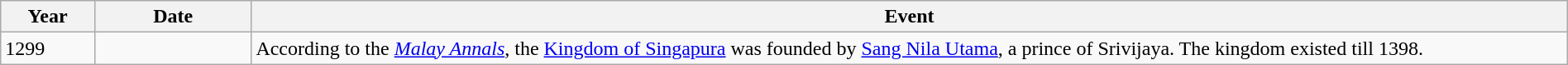<table class=wikitable style=width:100%>
<tr>
<th style=width:6%>Year</th>
<th style=width:10%>Date</th>
<th>Event</th>
</tr>
<tr>
<td>1299</td>
<td></td>
<td>According to the <em><a href='#'>Malay Annals</a></em>, the <a href='#'>Kingdom of Singapura</a> was founded by <a href='#'>Sang Nila Utama</a>, a prince of Srivijaya. The kingdom existed till 1398.</td>
</tr>
</table>
